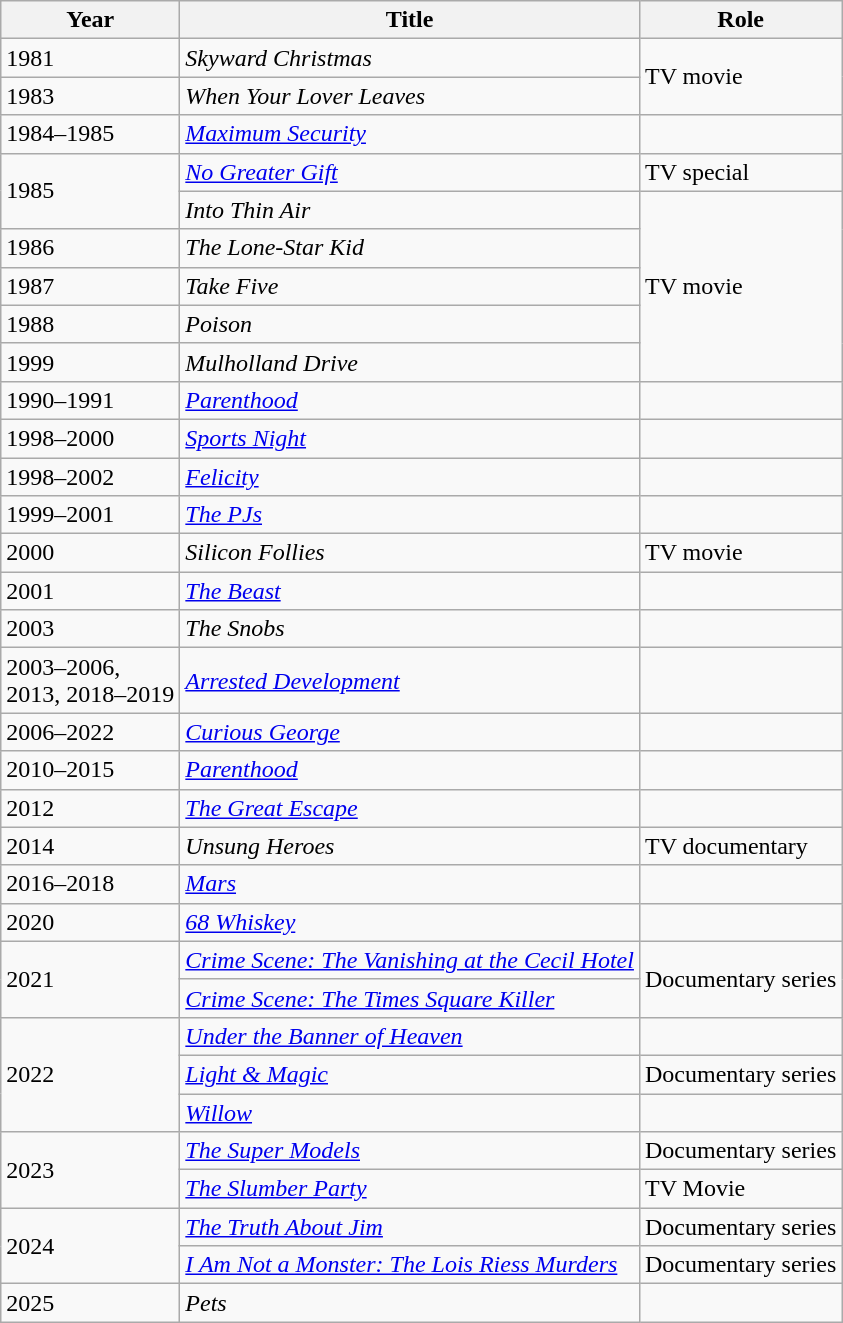<table class="wikitable">
<tr>
<th>Year</th>
<th>Title</th>
<th>Role</th>
</tr>
<tr>
<td>1981</td>
<td><em>Skyward Christmas</em></td>
<td rowspan="2">TV movie</td>
</tr>
<tr>
<td>1983</td>
<td><em>When Your Lover Leaves</em></td>
</tr>
<tr>
<td>1984–1985</td>
<td><em><a href='#'>Maximum Security</a></em></td>
<td></td>
</tr>
<tr>
<td rowspan="2">1985</td>
<td><em><a href='#'>No Greater Gift</a></em></td>
<td>TV special</td>
</tr>
<tr>
<td><em>Into Thin Air</em></td>
<td rowspan="5">TV movie</td>
</tr>
<tr>
<td>1986</td>
<td><em>The Lone-Star Kid</em></td>
</tr>
<tr>
<td>1987</td>
<td><em>Take Five</em></td>
</tr>
<tr>
<td>1988</td>
<td><em>Poison</em></td>
</tr>
<tr>
<td>1999</td>
<td><em>Mulholland Drive</em></td>
</tr>
<tr>
<td>1990–1991</td>
<td><em><a href='#'>Parenthood</a></em></td>
<td></td>
</tr>
<tr>
<td>1998–2000</td>
<td><em><a href='#'>Sports Night</a></em></td>
<td></td>
</tr>
<tr>
<td>1998–2002</td>
<td><em><a href='#'>Felicity</a></em></td>
<td></td>
</tr>
<tr>
<td>1999–2001</td>
<td><em><a href='#'>The PJs</a></em></td>
<td></td>
</tr>
<tr>
<td>2000</td>
<td><em>Silicon Follies</em></td>
<td>TV movie</td>
</tr>
<tr>
<td>2001</td>
<td><em><a href='#'>The Beast</a></em></td>
<td></td>
</tr>
<tr>
<td>2003</td>
<td><em>The Snobs</em></td>
<td></td>
</tr>
<tr>
<td>2003–2006,<br>2013, 2018–2019</td>
<td><em><a href='#'>Arrested Development</a></em></td>
<td></td>
</tr>
<tr>
<td>2006–2022</td>
<td><em><a href='#'>Curious George</a></em></td>
<td></td>
</tr>
<tr>
<td>2010–2015</td>
<td><em><a href='#'>Parenthood</a></em></td>
<td></td>
</tr>
<tr>
<td>2012</td>
<td><em><a href='#'>The Great Escape</a></em></td>
<td></td>
</tr>
<tr>
<td>2014</td>
<td><em>Unsung Heroes</em></td>
<td>TV documentary</td>
</tr>
<tr>
<td>2016–2018</td>
<td><em><a href='#'>Mars</a></em></td>
<td></td>
</tr>
<tr>
<td>2020</td>
<td><em><a href='#'>68 Whiskey</a></em></td>
<td></td>
</tr>
<tr>
<td rowspan=2>2021</td>
<td><em><a href='#'>Crime Scene: The Vanishing at the Cecil Hotel</a></em></td>
<td rowspan=2>Documentary series</td>
</tr>
<tr>
<td><em><a href='#'>Crime Scene: The Times Square Killer</a></em></td>
</tr>
<tr>
<td rowspan=3>2022</td>
<td><em><a href='#'>Under the Banner of Heaven</a></em></td>
<td></td>
</tr>
<tr>
<td><em><a href='#'>Light & Magic</a></em></td>
<td>Documentary series</td>
</tr>
<tr>
<td><em><a href='#'>Willow</a></em></td>
<td></td>
</tr>
<tr>
<td rowspan="2">2023</td>
<td><em><a href='#'>The Super Models</a></em></td>
<td>Documentary series</td>
</tr>
<tr>
<td><em><a href='#'>The Slumber Party</a></em></td>
<td>TV Movie</td>
</tr>
<tr>
<td rowspan="2">2024</td>
<td><em><a href='#'>The Truth About Jim</a></em></td>
<td>Documentary series</td>
</tr>
<tr>
<td><em><a href='#'>I Am Not a Monster: The Lois Riess Murders</a></em></td>
<td>Documentary series</td>
</tr>
<tr>
<td>2025</td>
<td><em>Pets</em></td>
<td></td>
</tr>
</table>
